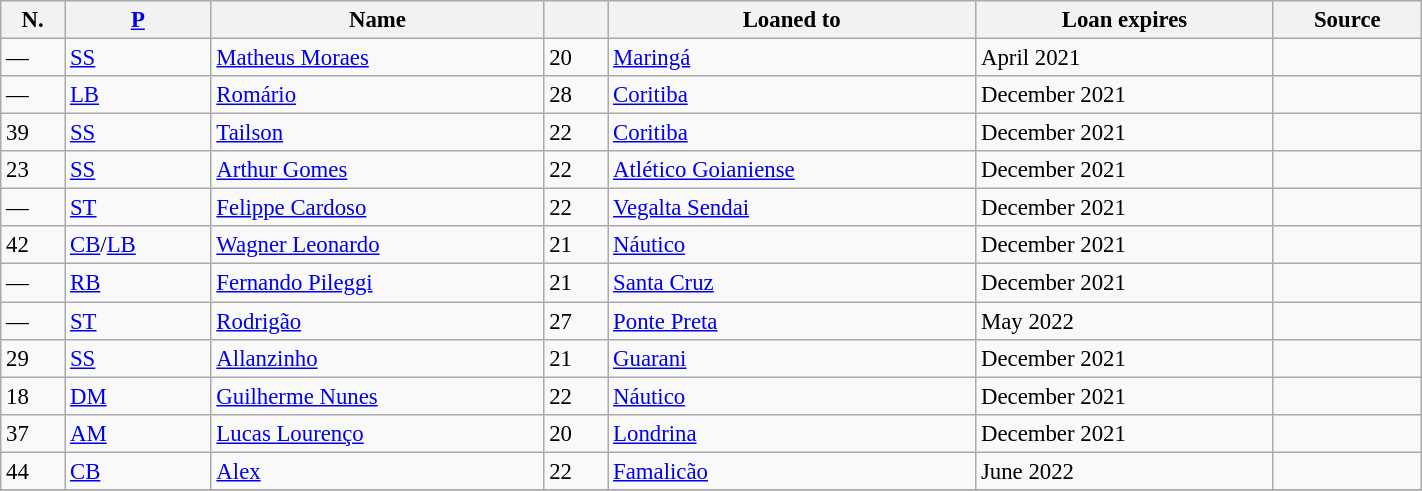<table class="wikitable sortable" style="width:75%; text-align:center; font-size:95%; text-align:left">
<tr>
<th>N.</th>
<th><a href='#'>P</a></th>
<th>Name</th>
<th></th>
<th>Loaned to</th>
<th>Loan expires</th>
<th>Source</th>
</tr>
<tr>
<td>—</td>
<td><a href='#'>SS</a></td>
<td style="text-align:left;"> <a href='#'>Matheus Moraes</a></td>
<td>20</td>
<td style="text-align:left;"><a href='#'>Maringá</a></td>
<td>April 2021</td>
<td></td>
</tr>
<tr>
<td>—</td>
<td><a href='#'>LB</a></td>
<td style="text-align:left;"> <a href='#'>Romário</a></td>
<td>28</td>
<td style="text-align:left;"><a href='#'>Coritiba</a></td>
<td>December 2021</td>
<td></td>
</tr>
<tr>
<td>39</td>
<td><a href='#'>SS</a></td>
<td style="text-align:left;"> <a href='#'>Tailson</a></td>
<td>22</td>
<td style="text-align:left;"><a href='#'>Coritiba</a></td>
<td>December 2021</td>
<td></td>
</tr>
<tr>
<td>23</td>
<td><a href='#'>SS</a></td>
<td style="text-align:left;"> <a href='#'>Arthur Gomes</a></td>
<td>22</td>
<td style="text-align:left;"><a href='#'>Atlético Goianiense</a></td>
<td>December 2021</td>
<td></td>
</tr>
<tr>
<td>—</td>
<td><a href='#'>ST</a></td>
<td style="text-align:left;"> <a href='#'>Felippe Cardoso</a></td>
<td>22</td>
<td style="text-align:left;"><a href='#'>Vegalta Sendai</a> </td>
<td>December 2021</td>
<td></td>
</tr>
<tr>
<td>42</td>
<td><a href='#'>CB</a>/<a href='#'>LB</a></td>
<td style="text-align:left;"> <a href='#'>Wagner Leonardo</a></td>
<td>21</td>
<td style="text-align:left;"><a href='#'>Náutico</a></td>
<td>December 2021</td>
<td></td>
</tr>
<tr>
<td>—</td>
<td><a href='#'>RB</a></td>
<td style="text-align:left;"> <a href='#'>Fernando Pileggi</a></td>
<td>21</td>
<td style="text-align:left;"><a href='#'>Santa Cruz</a></td>
<td>December 2021</td>
<td></td>
</tr>
<tr>
<td>—</td>
<td><a href='#'>ST</a></td>
<td style="text-align:left;"> <a href='#'>Rodrigão</a></td>
<td>27</td>
<td style="text-align:left;"><a href='#'>Ponte Preta</a></td>
<td>May 2022</td>
<td></td>
</tr>
<tr>
<td>29</td>
<td><a href='#'>SS</a></td>
<td style="text-align:left;"> <a href='#'>Allanzinho</a></td>
<td>21</td>
<td style="text-align:left;"><a href='#'>Guarani</a></td>
<td>December 2021</td>
<td></td>
</tr>
<tr>
<td>18</td>
<td><a href='#'>DM</a></td>
<td style="text-align:left;"> <a href='#'>Guilherme Nunes</a></td>
<td>22</td>
<td style="text-align:left;"><a href='#'>Náutico</a></td>
<td>December 2021</td>
<td></td>
</tr>
<tr>
<td>37</td>
<td><a href='#'>AM</a></td>
<td style="text-align:left;"> <a href='#'>Lucas Lourenço</a></td>
<td>20</td>
<td style="text-align:left;"><a href='#'>Londrina</a></td>
<td>December 2021</td>
<td></td>
</tr>
<tr>
<td>44</td>
<td><a href='#'>CB</a></td>
<td style="text-align:left;"> <a href='#'>Alex</a></td>
<td>22</td>
<td style="text-align:left;"><a href='#'>Famalicão</a> </td>
<td>June 2022</td>
<td></td>
</tr>
<tr>
</tr>
</table>
